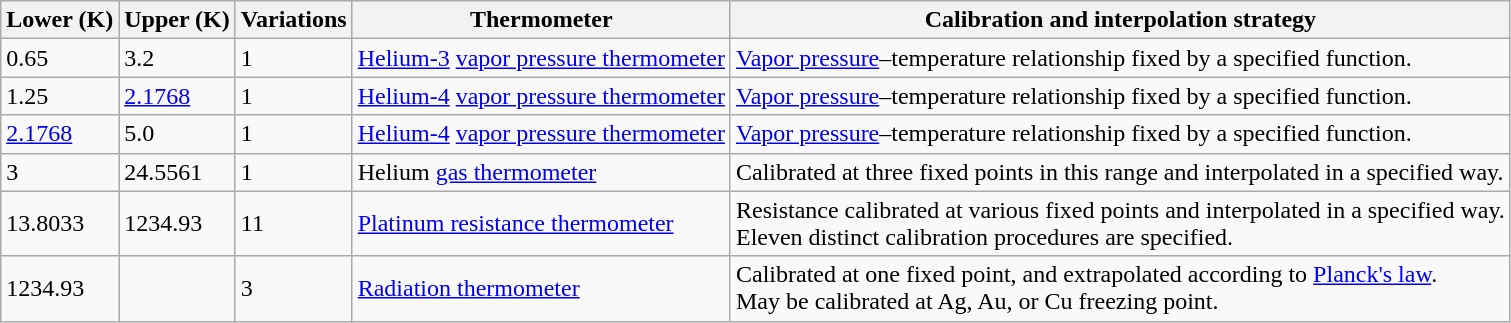<table class="wikitable">
<tr>
<th>Lower (K)</th>
<th>Upper (K)</th>
<th>Variations</th>
<th>Thermometer</th>
<th>Calibration and interpolation strategy</th>
</tr>
<tr>
<td>0.65</td>
<td>3.2</td>
<td>1</td>
<td><a href='#'>Helium-3</a> <a href='#'>vapor pressure thermometer</a></td>
<td><a href='#'>Vapor pressure</a>–temperature relationship fixed by a specified function.</td>
</tr>
<tr>
<td>1.25</td>
<td><a href='#'>2.1768</a></td>
<td>1</td>
<td><a href='#'>Helium-4</a> <a href='#'>vapor pressure thermometer</a></td>
<td><a href='#'>Vapor pressure</a>–temperature relationship fixed by a specified function.</td>
</tr>
<tr>
<td><a href='#'>2.1768</a></td>
<td>5.0</td>
<td>1</td>
<td><a href='#'>Helium-4</a> <a href='#'>vapor pressure thermometer</a></td>
<td><a href='#'>Vapor pressure</a>–temperature relationship fixed by a specified function.</td>
</tr>
<tr>
<td>3</td>
<td>24.5561</td>
<td>1</td>
<td>Helium <a href='#'>gas thermometer</a></td>
<td>Calibrated at three fixed points in this range and interpolated in a specified way.</td>
</tr>
<tr>
<td>13.8033</td>
<td>1234.93</td>
<td>11</td>
<td><a href='#'>Platinum resistance thermometer</a></td>
<td>Resistance calibrated at various fixed points and interpolated in a specified way.<br>Eleven distinct calibration procedures are specified.</td>
</tr>
<tr>
<td>1234.93</td>
<td></td>
<td>3</td>
<td><a href='#'>Radiation thermometer</a></td>
<td>Calibrated at one fixed point, and extrapolated according to <a href='#'>Planck's law</a>.<br>May be calibrated at Ag, Au, or Cu freezing point.</td>
</tr>
</table>
